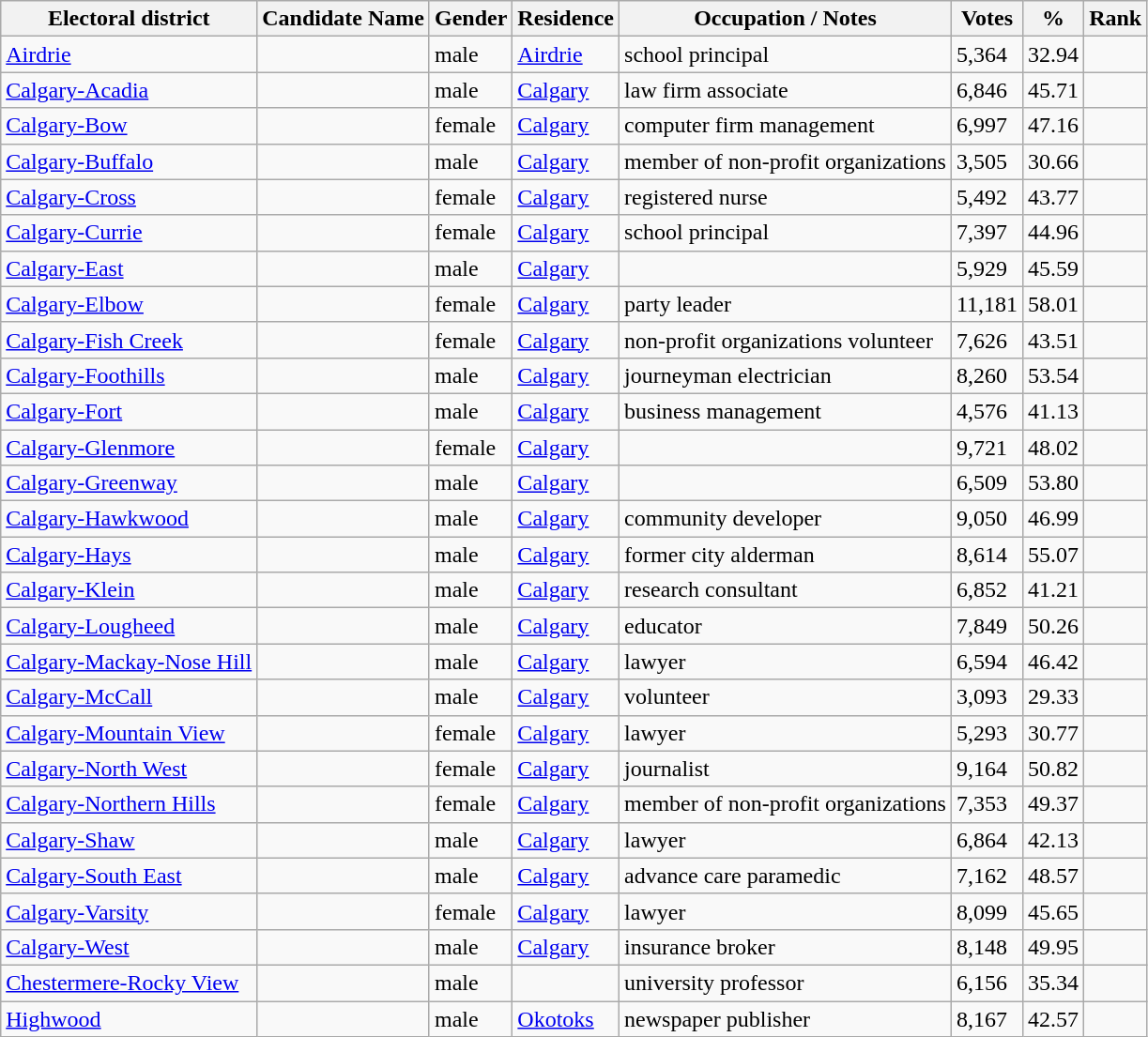<table class="wikitable sortable">
<tr>
<th>Electoral district</th>
<th>Candidate Name</th>
<th>Gender</th>
<th>Residence</th>
<th class=unsortable>Occupation / Notes</th>
<th>Votes</th>
<th>%</th>
<th>Rank</th>
</tr>
<tr>
<td><a href='#'>Airdrie</a></td>
<td></td>
<td>male</td>
<td><a href='#'>Airdrie</a></td>
<td>school principal</td>
<td>5,364</td>
<td>32.94</td>
<td></td>
</tr>
<tr>
<td><a href='#'>Calgary-Acadia</a></td>
<td></td>
<td>male</td>
<td><a href='#'>Calgary</a></td>
<td>law firm associate</td>
<td>6,846</td>
<td>45.71</td>
<td></td>
</tr>
<tr>
<td><a href='#'>Calgary-Bow</a></td>
<td></td>
<td>female</td>
<td><a href='#'>Calgary</a></td>
<td>computer firm management</td>
<td>6,997</td>
<td>47.16</td>
<td></td>
</tr>
<tr>
<td><a href='#'>Calgary-Buffalo</a></td>
<td></td>
<td>male</td>
<td><a href='#'>Calgary</a></td>
<td>member of non-profit organizations</td>
<td>3,505</td>
<td>30.66</td>
<td></td>
</tr>
<tr>
<td><a href='#'>Calgary-Cross</a></td>
<td></td>
<td>female</td>
<td><a href='#'>Calgary</a></td>
<td>registered nurse</td>
<td>5,492</td>
<td>43.77</td>
<td></td>
</tr>
<tr>
<td><a href='#'>Calgary-Currie</a></td>
<td></td>
<td>female</td>
<td><a href='#'>Calgary</a></td>
<td>school principal</td>
<td>7,397</td>
<td>44.96</td>
<td></td>
</tr>
<tr>
<td><a href='#'>Calgary-East</a></td>
<td></td>
<td>male</td>
<td><a href='#'>Calgary</a></td>
<td></td>
<td>5,929</td>
<td>45.59</td>
<td></td>
</tr>
<tr>
<td><a href='#'>Calgary-Elbow</a></td>
<td></td>
<td>female</td>
<td><a href='#'>Calgary</a></td>
<td>party leader</td>
<td>11,181</td>
<td>58.01</td>
<td></td>
</tr>
<tr>
<td><a href='#'>Calgary-Fish Creek</a></td>
<td></td>
<td>female</td>
<td><a href='#'>Calgary</a></td>
<td>non-profit organizations volunteer</td>
<td>7,626</td>
<td>43.51</td>
<td></td>
</tr>
<tr>
<td><a href='#'>Calgary-Foothills</a></td>
<td></td>
<td>male</td>
<td><a href='#'>Calgary</a></td>
<td>journeyman electrician</td>
<td>8,260</td>
<td>53.54</td>
<td></td>
</tr>
<tr>
<td><a href='#'>Calgary-Fort</a></td>
<td></td>
<td>male</td>
<td><a href='#'>Calgary</a></td>
<td>business management</td>
<td>4,576</td>
<td>41.13</td>
<td></td>
</tr>
<tr>
<td><a href='#'>Calgary-Glenmore</a></td>
<td></td>
<td>female</td>
<td><a href='#'>Calgary</a></td>
<td></td>
<td>9,721</td>
<td>48.02</td>
<td></td>
</tr>
<tr>
<td><a href='#'>Calgary-Greenway</a></td>
<td></td>
<td>male</td>
<td><a href='#'>Calgary</a></td>
<td></td>
<td>6,509</td>
<td>53.80</td>
<td></td>
</tr>
<tr>
<td><a href='#'>Calgary-Hawkwood</a></td>
<td></td>
<td>male</td>
<td><a href='#'>Calgary</a></td>
<td>community developer</td>
<td>9,050</td>
<td>46.99</td>
<td></td>
</tr>
<tr>
<td><a href='#'>Calgary-Hays</a></td>
<td></td>
<td>male</td>
<td><a href='#'>Calgary</a></td>
<td>former city alderman</td>
<td>8,614</td>
<td>55.07</td>
<td></td>
</tr>
<tr>
<td><a href='#'>Calgary-Klein</a></td>
<td></td>
<td>male</td>
<td><a href='#'>Calgary</a></td>
<td>research consultant</td>
<td>6,852</td>
<td>41.21</td>
<td></td>
</tr>
<tr>
<td><a href='#'>Calgary-Lougheed</a></td>
<td></td>
<td>male</td>
<td><a href='#'>Calgary</a></td>
<td>educator</td>
<td>7,849</td>
<td>50.26</td>
<td></td>
</tr>
<tr>
<td><a href='#'>Calgary-Mackay-Nose Hill</a></td>
<td></td>
<td>male</td>
<td><a href='#'>Calgary</a></td>
<td>lawyer</td>
<td>6,594</td>
<td>46.42</td>
<td></td>
</tr>
<tr>
<td><a href='#'>Calgary-McCall</a></td>
<td></td>
<td>male</td>
<td><a href='#'>Calgary</a></td>
<td>volunteer</td>
<td>3,093</td>
<td>29.33</td>
<td></td>
</tr>
<tr>
<td><a href='#'>Calgary-Mountain View</a></td>
<td></td>
<td>female</td>
<td><a href='#'>Calgary</a></td>
<td>lawyer</td>
<td>5,293</td>
<td>30.77</td>
<td></td>
</tr>
<tr>
<td><a href='#'>Calgary-North West</a></td>
<td></td>
<td>female</td>
<td><a href='#'>Calgary</a></td>
<td>journalist</td>
<td>9,164</td>
<td>50.82</td>
<td></td>
</tr>
<tr>
<td><a href='#'>Calgary-Northern Hills</a></td>
<td></td>
<td>female</td>
<td><a href='#'>Calgary</a></td>
<td>member of non-profit organizations</td>
<td>7,353</td>
<td>49.37</td>
<td></td>
</tr>
<tr>
<td><a href='#'>Calgary-Shaw</a></td>
<td></td>
<td>male</td>
<td><a href='#'>Calgary</a></td>
<td>lawyer</td>
<td>6,864</td>
<td>42.13</td>
<td></td>
</tr>
<tr>
<td><a href='#'>Calgary-South East</a></td>
<td></td>
<td>male</td>
<td><a href='#'>Calgary</a></td>
<td>advance care paramedic</td>
<td>7,162</td>
<td>48.57</td>
<td></td>
</tr>
<tr>
<td><a href='#'>Calgary-Varsity</a></td>
<td></td>
<td>female</td>
<td><a href='#'>Calgary</a></td>
<td>lawyer</td>
<td>8,099</td>
<td>45.65</td>
<td></td>
</tr>
<tr>
<td><a href='#'>Calgary-West</a></td>
<td></td>
<td>male</td>
<td><a href='#'>Calgary</a></td>
<td>insurance broker</td>
<td>8,148</td>
<td>49.95</td>
<td></td>
</tr>
<tr>
<td><a href='#'>Chestermere-Rocky View</a></td>
<td></td>
<td>male</td>
<td></td>
<td>university professor</td>
<td>6,156</td>
<td>35.34</td>
<td></td>
</tr>
<tr>
<td><a href='#'>Highwood</a></td>
<td></td>
<td>male</td>
<td><a href='#'>Okotoks</a></td>
<td>newspaper publisher</td>
<td>8,167</td>
<td>42.57</td>
<td></td>
</tr>
</table>
